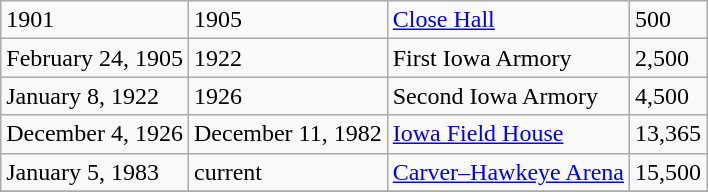<table class="wikitable">
<tr style="text-align:left">
<td>1901</td>
<td>1905</td>
<td><a href='#'>Close Hall</a></td>
<td>500</td>
</tr>
<tr style="text-align:left">
<td>February 24, 1905</td>
<td>1922</td>
<td>First Iowa Armory</td>
<td>2,500</td>
</tr>
<tr style="text-align:left">
<td>January 8, 1922</td>
<td>1926</td>
<td>Second Iowa Armory</td>
<td>4,500</td>
</tr>
<tr style="text-align:left">
<td>December 4, 1926</td>
<td>December 11, 1982</td>
<td><a href='#'>Iowa Field House</a></td>
<td>13,365</td>
</tr>
<tr style="text-align:left">
<td>January 5, 1983</td>
<td>current</td>
<td><a href='#'>Carver–Hawkeye Arena</a></td>
<td>15,500</td>
</tr>
<tr style="text-align:left">
</tr>
</table>
